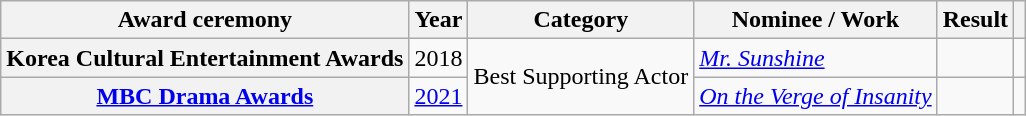<table class="wikitable plainrowheaders sortable">
<tr>
<th scope="col">Award ceremony</th>
<th scope="col">Year</th>
<th scope="col">Category</th>
<th scope="col">Nominee / Work</th>
<th scope="col">Result</th>
<th scope="col" class="unsortable"></th>
</tr>
<tr>
<th scope="row"  rowspan="1">Korea Cultural Entertainment Awards</th>
<td>2018</td>
<td rowspan="2">Best Supporting Actor</td>
<td rowspan="1"><em><a href='#'>Mr. Sunshine</a></em></td>
<td></td>
<td></td>
</tr>
<tr>
<th scope="row"><a href='#'>MBC Drama Awards</a></th>
<td><a href='#'>2021</a></td>
<td><em><a href='#'>On the Verge of Insanity</a></em></td>
<td></td>
<td></td>
</tr>
</table>
